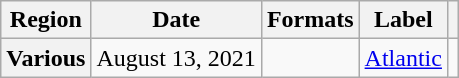<table class="wikitable plainrowheaders">
<tr>
<th scope="col">Region</th>
<th scope="col">Date</th>
<th scope="col">Formats</th>
<th scope="col">Label</th>
<th scope="col"></th>
</tr>
<tr>
<th scope="row">Various</th>
<td>August 13, 2021</td>
<td></td>
<td><a href='#'>Atlantic</a></td>
<td style="text-align:center;"></td>
</tr>
</table>
